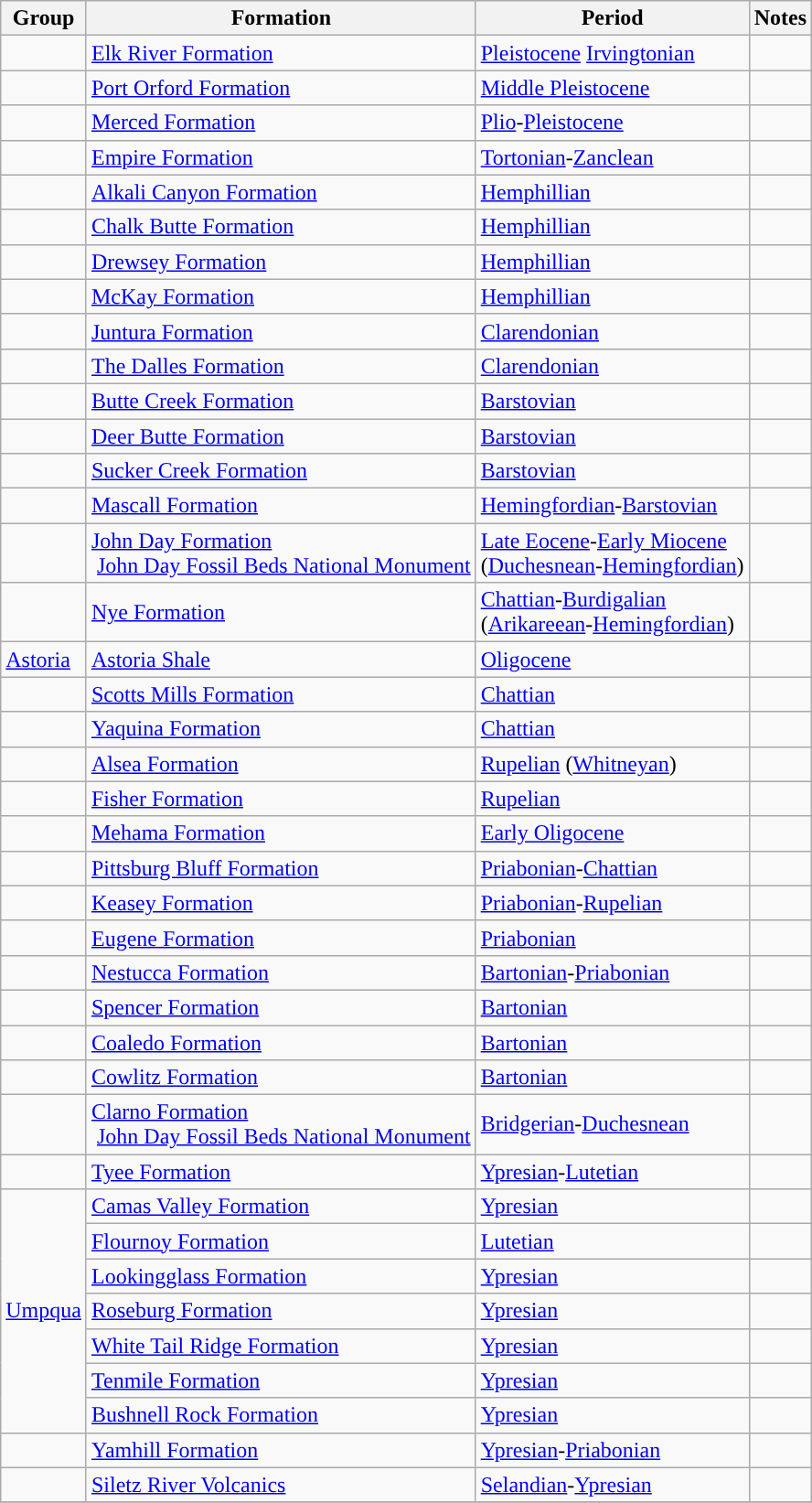<table class="wikitable sortable">
<tr>
<th>Group</th>
<th>Formation</th>
<th>Period</th>
<th>Notes</th>
</tr>
<tr>
<td></td>
<td><a href='#'>Elk River Formation</a></td>
<td style="background-color: "><a href='#'>Pleistocene</a> <a href='#'>Irvingtonian</a></td>
<td align=center></td>
</tr>
<tr>
<td></td>
<td><a href='#'>Port Orford Formation</a></td>
<td style="background-color: "><a href='#'>Middle Pleistocene</a></td>
<td align=center></td>
</tr>
<tr>
<td></td>
<td><a href='#'>Merced Formation</a></td>
<td style="background-color: "><a href='#'>Plio</a>-<a href='#'>Pleistocene</a></td>
<td align=center></td>
</tr>
<tr>
<td></td>
<td><a href='#'>Empire Formation</a></td>
<td style="background-color: "><a href='#'>Tortonian</a>-<a href='#'>Zanclean</a></td>
<td align=center></td>
</tr>
<tr>
<td></td>
<td><a href='#'>Alkali Canyon Formation</a></td>
<td style="background-color: "><a href='#'>Hemphillian</a></td>
<td align=center></td>
</tr>
<tr>
<td></td>
<td><a href='#'>Chalk Butte Formation</a></td>
<td style="background-color: "><a href='#'>Hemphillian</a></td>
<td align=center></td>
</tr>
<tr>
<td></td>
<td><a href='#'>Drewsey Formation</a></td>
<td style="background-color: "><a href='#'>Hemphillian</a></td>
<td align=center></td>
</tr>
<tr>
<td></td>
<td><a href='#'>McKay Formation</a></td>
<td style="background-color: "><a href='#'>Hemphillian</a></td>
<td align=center></td>
</tr>
<tr>
<td></td>
<td><a href='#'>Juntura Formation</a></td>
<td style="background-color: "><a href='#'>Clarendonian</a></td>
<td align=center></td>
</tr>
<tr>
<td></td>
<td><a href='#'>The Dalles Formation</a></td>
<td style="background-color: "><a href='#'>Clarendonian</a></td>
<td align=center></td>
</tr>
<tr>
<td></td>
<td><a href='#'>Butte Creek Formation</a></td>
<td style="background-color: "><a href='#'>Barstovian</a></td>
<td align=center></td>
</tr>
<tr>
<td></td>
<td><a href='#'>Deer Butte Formation</a></td>
<td style="background-color: "><a href='#'>Barstovian</a></td>
<td align=center></td>
</tr>
<tr>
<td></td>
<td><a href='#'>Sucker Creek Formation</a></td>
<td style="background-color: "><a href='#'>Barstovian</a></td>
<td align=center></td>
</tr>
<tr>
<td></td>
<td><a href='#'>Mascall Formation</a></td>
<td style="background-color: "><a href='#'>Hemingfordian</a>-<a href='#'>Barstovian</a></td>
<td align=center></td>
</tr>
<tr>
<td></td>
<td><a href='#'>John Day Formation</a><br> <a href='#'>John Day Fossil Beds National Monument</a></td>
<td style="background-color: "><a href='#'>Late Eocene</a>-<a href='#'>Early Miocene</a><br>(<a href='#'>Duchesnean</a>-<a href='#'>Hemingfordian</a>)</td>
<td align=center></td>
</tr>
<tr>
<td></td>
<td><a href='#'>Nye Formation</a></td>
<td style="background-color: "><a href='#'>Chattian</a>-<a href='#'>Burdigalian</a><br>(<a href='#'>Arikareean</a>-<a href='#'>Hemingfordian</a>)</td>
<td align=center></td>
</tr>
<tr>
<td><a href='#'>Astoria</a></td>
<td><a href='#'>Astoria Shale</a></td>
<td style="background-color: "><a href='#'>Oligocene</a></td>
<td align=center></td>
</tr>
<tr>
<td></td>
<td><a href='#'>Scotts Mills Formation</a></td>
<td style="background-color: "><a href='#'>Chattian</a></td>
<td align=center></td>
</tr>
<tr>
<td></td>
<td><a href='#'>Yaquina Formation</a></td>
<td style="background-color: "><a href='#'>Chattian</a></td>
<td align=center></td>
</tr>
<tr>
<td></td>
<td><a href='#'>Alsea Formation</a></td>
<td style="background-color: "><a href='#'>Rupelian</a> (<a href='#'>Whitneyan</a>)</td>
<td align=center></td>
</tr>
<tr>
<td></td>
<td><a href='#'>Fisher Formation</a></td>
<td style="background-color: "><a href='#'>Rupelian</a></td>
<td align=center></td>
</tr>
<tr>
<td></td>
<td><a href='#'>Mehama Formation</a></td>
<td style="background-color: "><a href='#'>Early Oligocene</a></td>
<td align=center></td>
</tr>
<tr>
<td></td>
<td><a href='#'>Pittsburg Bluff Formation</a></td>
<td style="background-color: "><a href='#'>Priabonian</a>-<a href='#'>Chattian</a></td>
<td align=center></td>
</tr>
<tr>
<td></td>
<td><a href='#'>Keasey Formation</a></td>
<td style="background-color: "><a href='#'>Priabonian</a>-<a href='#'>Rupelian</a></td>
<td align=center></td>
</tr>
<tr>
<td></td>
<td><a href='#'>Eugene Formation</a></td>
<td style="background-color: "><a href='#'>Priabonian</a></td>
<td align=center></td>
</tr>
<tr>
<td></td>
<td><a href='#'>Nestucca Formation</a></td>
<td style="background-color: "><a href='#'>Bartonian</a>-<a href='#'>Priabonian</a></td>
<td align=center></td>
</tr>
<tr>
<td></td>
<td><a href='#'>Spencer Formation</a></td>
<td style="background-color: "><a href='#'>Bartonian</a></td>
<td align=center></td>
</tr>
<tr>
<td></td>
<td><a href='#'>Coaledo Formation</a></td>
<td style="background-color: "><a href='#'>Bartonian</a></td>
<td align=center></td>
</tr>
<tr>
<td></td>
<td><a href='#'>Cowlitz Formation</a></td>
<td style="background-color: "><a href='#'>Bartonian</a></td>
<td align=center></td>
</tr>
<tr>
<td></td>
<td><a href='#'>Clarno Formation</a><br> <a href='#'>John Day Fossil Beds National Monument</a></td>
<td style="background-color: "><a href='#'>Bridgerian</a>-<a href='#'>Duchesnean</a></td>
<td align=center></td>
</tr>
<tr>
<td></td>
<td><a href='#'>Tyee Formation</a></td>
<td style="background-color: "><a href='#'>Ypresian</a>-<a href='#'>Lutetian</a></td>
<td align=center></td>
</tr>
<tr>
<td rowspan=7><a href='#'>Umpqua</a></td>
<td><a href='#'>Camas Valley Formation</a></td>
<td style="background-color: "><a href='#'>Ypresian</a></td>
<td align=center></td>
</tr>
<tr>
<td><a href='#'>Flournoy Formation</a></td>
<td style="background-color: "><a href='#'>Lutetian</a></td>
<td align=center></td>
</tr>
<tr>
<td><a href='#'>Lookingglass Formation</a></td>
<td style="background-color: "><a href='#'>Ypresian</a></td>
<td align=center></td>
</tr>
<tr>
<td><a href='#'>Roseburg Formation</a></td>
<td style="background-color: "><a href='#'>Ypresian</a></td>
<td align=center></td>
</tr>
<tr>
<td><a href='#'>White Tail Ridge Formation</a></td>
<td style="background-color: "><a href='#'>Ypresian</a></td>
<td align=center></td>
</tr>
<tr>
<td><a href='#'>Tenmile Formation</a></td>
<td style="background-color: "><a href='#'>Ypresian</a></td>
<td align=center></td>
</tr>
<tr>
<td><a href='#'>Bushnell Rock Formation</a></td>
<td style="background-color: "><a href='#'>Ypresian</a></td>
<td align=center></td>
</tr>
<tr>
<td></td>
<td><a href='#'>Yamhill Formation</a></td>
<td style="background-color: "><a href='#'>Ypresian</a>-<a href='#'>Priabonian</a></td>
<td align=center></td>
</tr>
<tr>
<td></td>
<td><a href='#'>Siletz River Volcanics</a></td>
<td style="background-color: "><a href='#'>Selandian</a>-<a href='#'>Ypresian</a></td>
<td align=center></td>
</tr>
<tr>
</tr>
</table>
